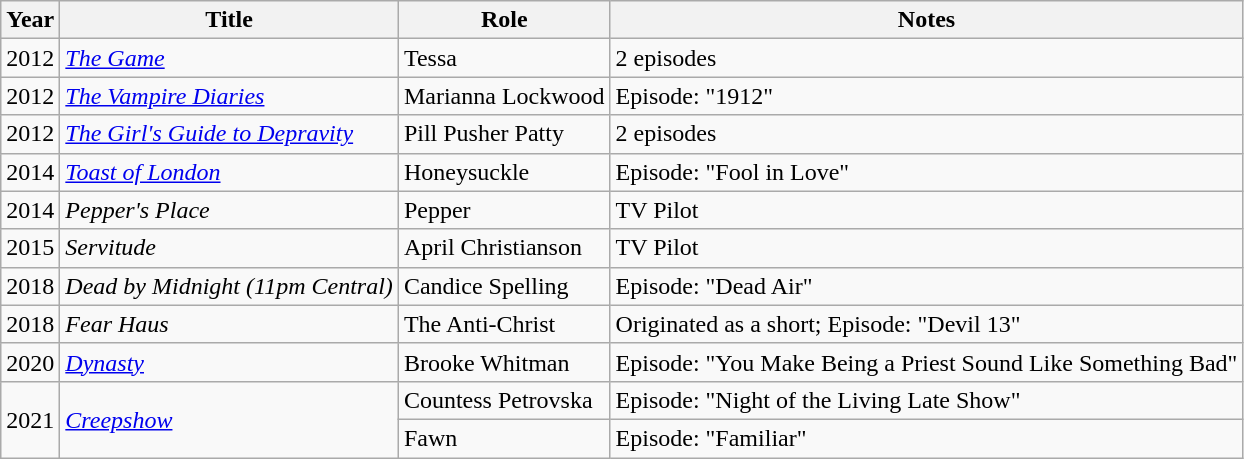<table class = "wikitable sortable">
<tr>
<th>Year</th>
<th>Title</th>
<th>Role</th>
<th>Notes</th>
</tr>
<tr>
<td>2012</td>
<td><em><a href='#'>The Game</a></em></td>
<td>Tessa</td>
<td>2 episodes</td>
</tr>
<tr>
<td>2012</td>
<td><em><a href='#'>The Vampire Diaries</a></em></td>
<td>Marianna Lockwood</td>
<td>Episode: "1912"</td>
</tr>
<tr>
<td>2012</td>
<td><em><a href='#'>The Girl's Guide to Depravity</a></em></td>
<td>Pill Pusher Patty</td>
<td>2 episodes</td>
</tr>
<tr>
<td>2014</td>
<td><em><a href='#'>Toast of London</a></em></td>
<td>Honeysuckle</td>
<td>Episode: "Fool in Love"</td>
</tr>
<tr>
<td>2014</td>
<td><em>Pepper's Place</em></td>
<td>Pepper</td>
<td>TV Pilot</td>
</tr>
<tr>
<td>2015</td>
<td><em>Servitude</em></td>
<td>April Christianson</td>
<td>TV Pilot</td>
</tr>
<tr>
<td>2018</td>
<td><em>Dead by Midnight (11pm Central)</em></td>
<td>Candice Spelling</td>
<td>Episode: "Dead Air"</td>
</tr>
<tr>
<td>2018</td>
<td><em>Fear Haus</em></td>
<td>The Anti-Christ</td>
<td>Originated as a short; Episode: "Devil 13"</td>
</tr>
<tr>
<td>2020</td>
<td><em><a href='#'>Dynasty</a></em></td>
<td>Brooke Whitman</td>
<td>Episode: "You Make Being a Priest Sound Like Something Bad"</td>
</tr>
<tr>
<td rowspan="2">2021</td>
<td rowspan="2"><em><a href='#'>Creepshow</a></em></td>
<td>Countess Petrovska</td>
<td>Episode: "Night of the Living Late Show"</td>
</tr>
<tr>
<td>Fawn</td>
<td>Episode: "Familiar"</td>
</tr>
</table>
